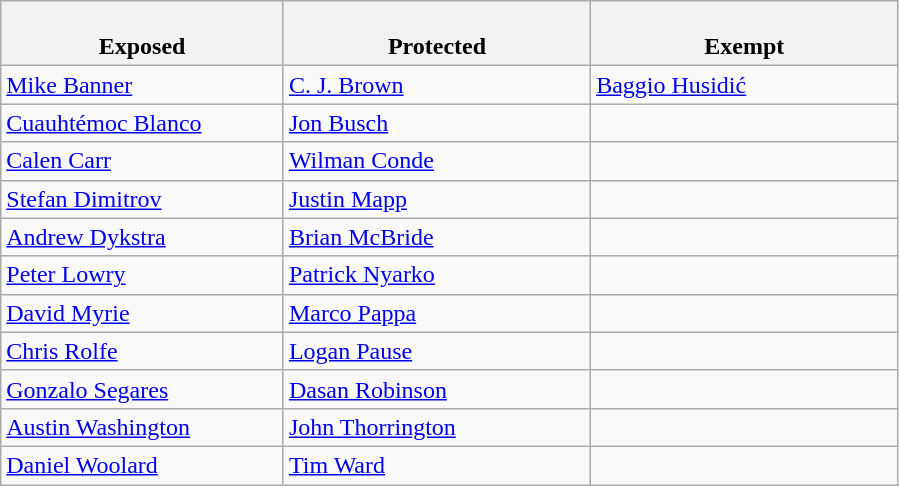<table class="wikitable">
<tr>
<th style="width:23%"><br>Exposed</th>
<th style="width:25%"><br>Protected</th>
<th style="width:25%"><br>Exempt</th>
</tr>
<tr>
<td><a href='#'>Mike Banner</a></td>
<td><a href='#'>C. J. Brown</a></td>
<td><a href='#'>Baggio Husidić</a></td>
</tr>
<tr>
<td><a href='#'>Cuauhtémoc Blanco</a></td>
<td><a href='#'>Jon Busch</a></td>
<td></td>
</tr>
<tr>
<td><a href='#'>Calen Carr</a></td>
<td><a href='#'>Wilman Conde</a></td>
<td></td>
</tr>
<tr>
<td><a href='#'>Stefan Dimitrov</a></td>
<td><a href='#'>Justin Mapp</a></td>
<td></td>
</tr>
<tr>
<td><a href='#'>Andrew Dykstra</a></td>
<td><a href='#'>Brian McBride</a></td>
<td></td>
</tr>
<tr>
<td><a href='#'>Peter Lowry</a></td>
<td><a href='#'>Patrick Nyarko</a></td>
<td></td>
</tr>
<tr>
<td><a href='#'>David Myrie</a></td>
<td><a href='#'>Marco Pappa</a></td>
<td></td>
</tr>
<tr>
<td><a href='#'>Chris Rolfe</a></td>
<td><a href='#'>Logan Pause</a></td>
<td></td>
</tr>
<tr>
<td><a href='#'>Gonzalo Segares</a></td>
<td><a href='#'>Dasan Robinson</a></td>
<td></td>
</tr>
<tr>
<td><a href='#'>Austin Washington</a></td>
<td><a href='#'>John Thorrington</a></td>
<td></td>
</tr>
<tr>
<td><a href='#'>Daniel Woolard</a></td>
<td><a href='#'>Tim Ward</a></td>
<td></td>
</tr>
</table>
